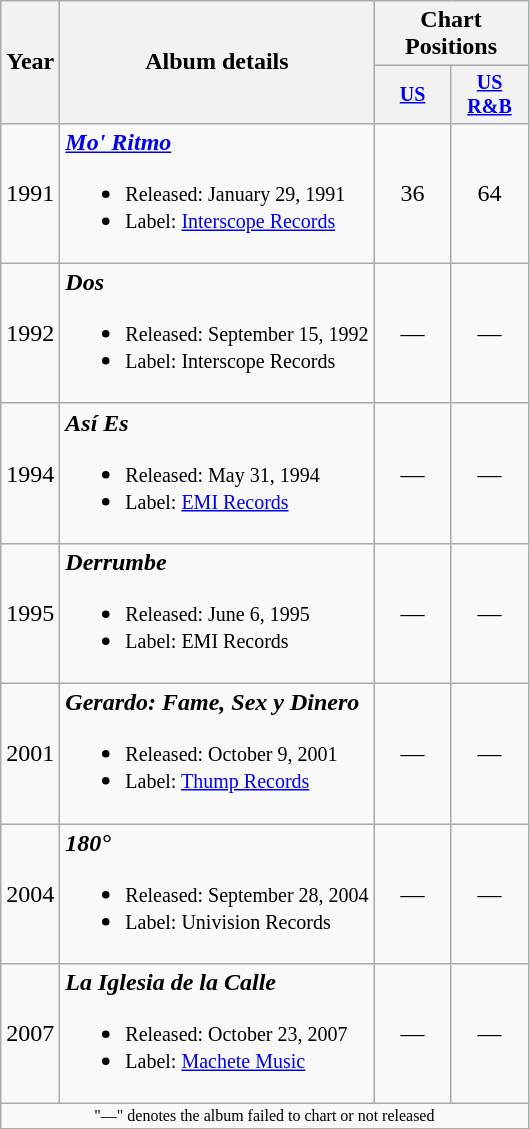<table class="wikitable" style="text-align:center;">
<tr>
<th rowspan="2">Year</th>
<th rowspan="2">Album details</th>
<th colspan="2">Chart Positions</th>
</tr>
<tr style="font-size:smaller;">
<th style="width:45px;"><a href='#'>US</a></th>
<th style="width:45px;"><a href='#'>US<br>R&B</a></th>
</tr>
<tr>
<td>1991</td>
<td style="text-align:left;"><strong><em><a href='#'>Mo' Ritmo</a></em></strong><br><ul><li><small>Released: January 29, 1991</small></li><li><small>Label: <a href='#'>Interscope Records</a></small></li></ul></td>
<td>36</td>
<td>64</td>
</tr>
<tr>
<td>1992</td>
<td style="text-align:left;"><strong><em>Dos</em></strong><br><ul><li><small>Released: September 15, 1992</small></li><li><small>Label: Interscope Records</small></li></ul></td>
<td>—</td>
<td>—</td>
</tr>
<tr>
<td>1994</td>
<td style="text-align:left;"><strong><em>Así Es</em></strong><br><ul><li><small>Released: May 31, 1994</small></li><li><small>Label: <a href='#'>EMI Records</a></small></li></ul></td>
<td>—</td>
<td>—</td>
</tr>
<tr>
<td>1995</td>
<td style="text-align:left;"><strong><em>Derrumbe</em></strong><br><ul><li><small>Released: June 6, 1995</small></li><li><small>Label: EMI Records</small></li></ul></td>
<td>—</td>
<td>—</td>
</tr>
<tr>
<td>2001</td>
<td style="text-align:left;"><strong><em>Gerardo: Fame, Sex y Dinero</em></strong><br><ul><li><small>Released: October 9, 2001</small></li><li><small>Label: <a href='#'>Thump Records</a></small></li></ul></td>
<td>—</td>
<td>—</td>
</tr>
<tr>
<td>2004</td>
<td style="text-align:left;"><strong><em>180°</em></strong><br><ul><li><small>Released: September 28, 2004</small></li><li><small>Label: Univision Records</small></li></ul></td>
<td>—</td>
<td>—</td>
</tr>
<tr>
<td>2007</td>
<td style="text-align:left;"><strong><em>La Iglesia de la Calle</em></strong><br><ul><li><small>Released: October 23, 2007</small></li><li><small>Label: <a href='#'>Machete Music</a></small></li></ul></td>
<td>—</td>
<td>—</td>
</tr>
<tr>
<td colspan="10" style="text-align:center; font-size:8pt;">"—" denotes the album failed to chart or not released</td>
</tr>
</table>
